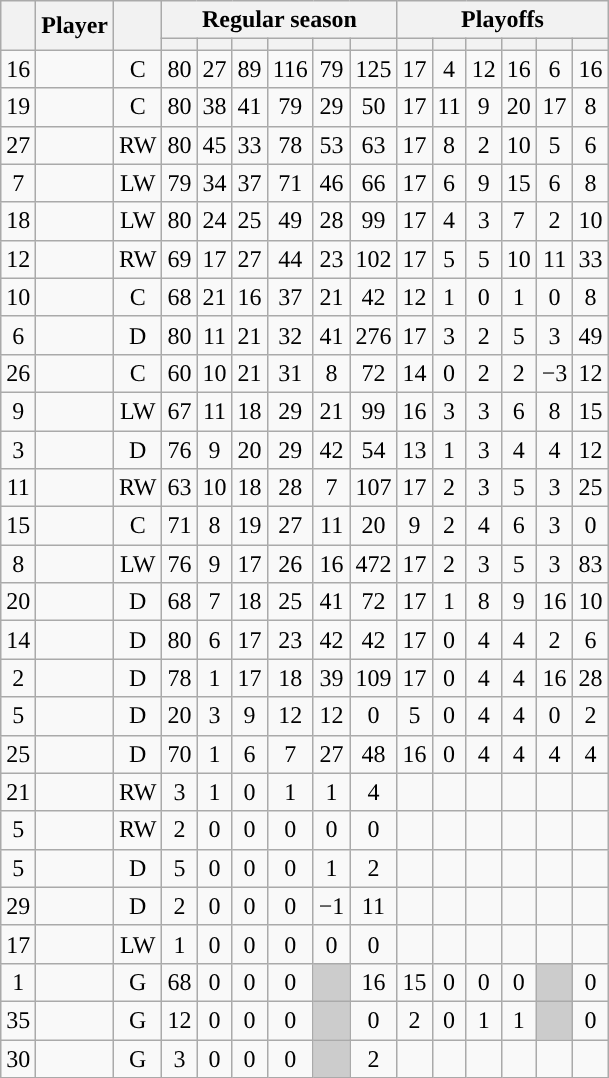<table class="wikitable sortable plainrowheaders" style="text-align:center;">
<tr>
<th scope="col" data-sort-type="number" rowspan="2"></th>
<th scope="col" rowspan="2">Player</th>
<th scope="col" rowspan="2"></th>
<th scope=colgroup colspan=6>Regular season</th>
<th scope=colgroup colspan=6>Playoffs</th>
</tr>
<tr>
<th scope="col" data-sort-type="number"></th>
<th scope="col" data-sort-type="number"></th>
<th scope="col" data-sort-type="number"></th>
<th scope="col" data-sort-type="number"></th>
<th scope="col" data-sort-type="number"></th>
<th scope="col" data-sort-type="number"></th>
<th scope="col" data-sort-type="number"></th>
<th scope="col" data-sort-type="number"></th>
<th scope="col" data-sort-type="number"></th>
<th scope="col" data-sort-type="number"></th>
<th scope="col" data-sort-type="number"></th>
<th scope="col" data-sort-type="number"></th>
</tr>
<tr>
<td scope="row">16</td>
<td align="left"></td>
<td>C</td>
<td>80</td>
<td>27</td>
<td>89</td>
<td>116</td>
<td>79</td>
<td>125</td>
<td>17</td>
<td>4</td>
<td>12</td>
<td>16</td>
<td>6</td>
<td>16</td>
</tr>
<tr>
<td scope="row">19</td>
<td align="left"></td>
<td>C</td>
<td>80</td>
<td>38</td>
<td>41</td>
<td>79</td>
<td>29</td>
<td>50</td>
<td>17</td>
<td>11</td>
<td>9</td>
<td>20</td>
<td>17</td>
<td>8</td>
</tr>
<tr>
<td scope="row">27</td>
<td align="left"></td>
<td>RW</td>
<td>80</td>
<td>45</td>
<td>33</td>
<td>78</td>
<td>53</td>
<td>63</td>
<td>17</td>
<td>8</td>
<td>2</td>
<td>10</td>
<td>5</td>
<td>6</td>
</tr>
<tr>
<td scope="row">7</td>
<td align="left"></td>
<td>LW</td>
<td>79</td>
<td>34</td>
<td>37</td>
<td>71</td>
<td>46</td>
<td>66</td>
<td>17</td>
<td>6</td>
<td>9</td>
<td>15</td>
<td>6</td>
<td>8</td>
</tr>
<tr>
<td scope="row">18</td>
<td align="left"></td>
<td>LW</td>
<td>80</td>
<td>24</td>
<td>25</td>
<td>49</td>
<td>28</td>
<td>99</td>
<td>17</td>
<td>4</td>
<td>3</td>
<td>7</td>
<td>2</td>
<td>10</td>
</tr>
<tr>
<td scope="row">12</td>
<td align="left"></td>
<td>RW</td>
<td>69</td>
<td>17</td>
<td>27</td>
<td>44</td>
<td>23</td>
<td>102</td>
<td>17</td>
<td>5</td>
<td>5</td>
<td>10</td>
<td>11</td>
<td>33</td>
</tr>
<tr>
<td scope="row">10</td>
<td align="left"></td>
<td>C</td>
<td>68</td>
<td>21</td>
<td>16</td>
<td>37</td>
<td>21</td>
<td>42</td>
<td>12</td>
<td>1</td>
<td>0</td>
<td>1</td>
<td>0</td>
<td>8</td>
</tr>
<tr>
<td scope="row">6</td>
<td align="left"></td>
<td>D</td>
<td>80</td>
<td>11</td>
<td>21</td>
<td>32</td>
<td>41</td>
<td>276</td>
<td>17</td>
<td>3</td>
<td>2</td>
<td>5</td>
<td>3</td>
<td>49</td>
</tr>
<tr>
<td scope="row">26</td>
<td align="left"></td>
<td>C</td>
<td>60</td>
<td>10</td>
<td>21</td>
<td>31</td>
<td>8</td>
<td>72</td>
<td>14</td>
<td>0</td>
<td>2</td>
<td>2</td>
<td>−3</td>
<td>12</td>
</tr>
<tr>
<td scope="row">9</td>
<td align="left"></td>
<td>LW</td>
<td>67</td>
<td>11</td>
<td>18</td>
<td>29</td>
<td>21</td>
<td>99</td>
<td>16</td>
<td>3</td>
<td>3</td>
<td>6</td>
<td>8</td>
<td>15</td>
</tr>
<tr>
<td scope="row">3</td>
<td align="left"></td>
<td>D</td>
<td>76</td>
<td>9</td>
<td>20</td>
<td>29</td>
<td>42</td>
<td>54</td>
<td>13</td>
<td>1</td>
<td>3</td>
<td>4</td>
<td>4</td>
<td>12</td>
</tr>
<tr>
<td scope="row">11</td>
<td align="left"></td>
<td>RW</td>
<td>63</td>
<td>10</td>
<td>18</td>
<td>28</td>
<td>7</td>
<td>107</td>
<td>17</td>
<td>2</td>
<td>3</td>
<td>5</td>
<td>3</td>
<td>25</td>
</tr>
<tr>
<td scope="row">15</td>
<td align="left"></td>
<td>C</td>
<td>71</td>
<td>8</td>
<td>19</td>
<td>27</td>
<td>11</td>
<td>20</td>
<td>9</td>
<td>2</td>
<td>4</td>
<td>6</td>
<td>3</td>
<td>0</td>
</tr>
<tr>
<td scope="row">8</td>
<td align="left"></td>
<td>LW</td>
<td>76</td>
<td>9</td>
<td>17</td>
<td>26</td>
<td>16</td>
<td>472</td>
<td>17</td>
<td>2</td>
<td>3</td>
<td>5</td>
<td>3</td>
<td>83</td>
</tr>
<tr>
<td scope="row">20</td>
<td align="left"></td>
<td>D</td>
<td>68</td>
<td>7</td>
<td>18</td>
<td>25</td>
<td>41</td>
<td>72</td>
<td>17</td>
<td>1</td>
<td>8</td>
<td>9</td>
<td>16</td>
<td>10</td>
</tr>
<tr>
<td scope="row">14</td>
<td align="left"></td>
<td>D</td>
<td>80</td>
<td>6</td>
<td>17</td>
<td>23</td>
<td>42</td>
<td>42</td>
<td>17</td>
<td>0</td>
<td>4</td>
<td>4</td>
<td>2</td>
<td>6</td>
</tr>
<tr>
<td scope="row">2</td>
<td align="left"></td>
<td>D</td>
<td>78</td>
<td>1</td>
<td>17</td>
<td>18</td>
<td>39</td>
<td>109</td>
<td>17</td>
<td>0</td>
<td>4</td>
<td>4</td>
<td>16</td>
<td>28</td>
</tr>
<tr>
<td scope="row">5</td>
<td align="left"></td>
<td>D</td>
<td>20</td>
<td>3</td>
<td>9</td>
<td>12</td>
<td>12</td>
<td>0</td>
<td>5</td>
<td>0</td>
<td>4</td>
<td>4</td>
<td>0</td>
<td>2</td>
</tr>
<tr>
<td scope="row">25</td>
<td align="left"></td>
<td>D</td>
<td>70</td>
<td>1</td>
<td>6</td>
<td>7</td>
<td>27</td>
<td>48</td>
<td>16</td>
<td>0</td>
<td>4</td>
<td>4</td>
<td>4</td>
<td>4</td>
</tr>
<tr>
<td scope="row">21</td>
<td align="left"></td>
<td>RW</td>
<td>3</td>
<td>1</td>
<td>0</td>
<td>1</td>
<td>1</td>
<td>4</td>
<td></td>
<td></td>
<td></td>
<td></td>
<td></td>
<td></td>
</tr>
<tr>
<td scope="row">5</td>
<td align="left"></td>
<td>RW</td>
<td>2</td>
<td>0</td>
<td>0</td>
<td>0</td>
<td>0</td>
<td>0</td>
<td></td>
<td></td>
<td></td>
<td></td>
<td></td>
<td></td>
</tr>
<tr>
<td scope="row">5</td>
<td align="left"></td>
<td>D</td>
<td>5</td>
<td>0</td>
<td>0</td>
<td>0</td>
<td>1</td>
<td>2</td>
<td></td>
<td></td>
<td></td>
<td></td>
<td></td>
<td></td>
</tr>
<tr>
<td scope="row">29</td>
<td align="left"></td>
<td>D</td>
<td>2</td>
<td>0</td>
<td>0</td>
<td>0</td>
<td>−1</td>
<td>11</td>
<td></td>
<td></td>
<td></td>
<td></td>
<td></td>
<td></td>
</tr>
<tr>
<td scope="row">17</td>
<td align="left"></td>
<td>LW</td>
<td>1</td>
<td>0</td>
<td>0</td>
<td>0</td>
<td>0</td>
<td>0</td>
<td></td>
<td></td>
<td></td>
<td></td>
<td></td>
<td></td>
</tr>
<tr>
<td scope="row">1</td>
<td align="left"></td>
<td>G</td>
<td>68</td>
<td>0</td>
<td>0</td>
<td>0</td>
<td style="background:#ccc"></td>
<td>16</td>
<td>15</td>
<td>0</td>
<td>0</td>
<td>0</td>
<td style="background:#ccc"></td>
<td>0</td>
</tr>
<tr>
<td scope="row">35</td>
<td align="left"></td>
<td>G</td>
<td>12</td>
<td>0</td>
<td>0</td>
<td>0</td>
<td style="background:#ccc"></td>
<td>0</td>
<td>2</td>
<td>0</td>
<td>1</td>
<td>1</td>
<td style="background:#ccc"></td>
<td>0</td>
</tr>
<tr>
<td scope="row">30</td>
<td align="left"></td>
<td>G</td>
<td>3</td>
<td>0</td>
<td>0</td>
<td>0</td>
<td style="background:#ccc"></td>
<td>2</td>
<td></td>
<td></td>
<td></td>
<td></td>
<td></td>
<td></td>
</tr>
</table>
